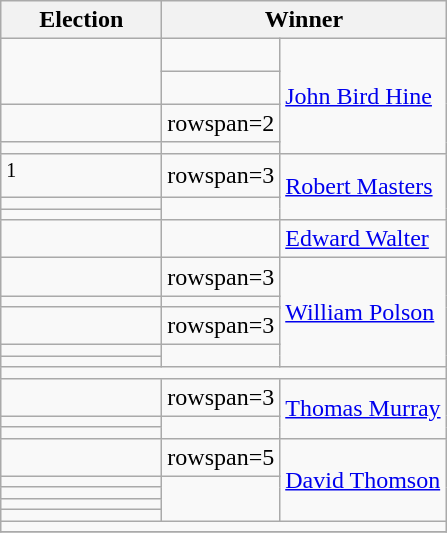<table class=wikitable>
<tr>
<th width=100>Election</th>
<th colspan=2 width=175>Winner</th>
</tr>
<tr>
<td rowspan=2 height=36></td>
<td></td>
<td rowspan=4><a href='#'>John Bird Hine</a></td>
</tr>
<tr>
<td></td>
</tr>
<tr>
<td></td>
<td>rowspan=2 </td>
</tr>
<tr>
<td></td>
</tr>
<tr>
<td><sup>1</sup></td>
<td>rowspan=3 </td>
<td rowspan=3><a href='#'>Robert Masters</a></td>
</tr>
<tr>
<td></td>
</tr>
<tr>
<td></td>
</tr>
<tr>
<td></td>
<td></td>
<td><a href='#'>Edward Walter</a></td>
</tr>
<tr>
<td></td>
<td>rowspan=3 </td>
<td rowspan=6><a href='#'>William Polson</a></td>
</tr>
<tr>
<td></td>
</tr>
<tr>
<td rowspan=2 height=18></td>
</tr>
<tr>
<td>rowspan=3 </td>
</tr>
<tr>
<td></td>
</tr>
<tr>
<td></td>
</tr>
<tr>
<td colspan=3 align=center></td>
</tr>
<tr>
<td></td>
<td>rowspan=3 </td>
<td rowspan=3><a href='#'>Thomas Murray</a></td>
</tr>
<tr>
<td></td>
</tr>
<tr>
<td></td>
</tr>
<tr>
<td></td>
<td>rowspan=5 </td>
<td rowspan=5><a href='#'>David Thomson</a></td>
</tr>
<tr>
<td></td>
</tr>
<tr>
<td></td>
</tr>
<tr>
<td></td>
</tr>
<tr>
<td></td>
</tr>
<tr>
<td colspan=3 align=center></td>
</tr>
<tr>
</tr>
</table>
